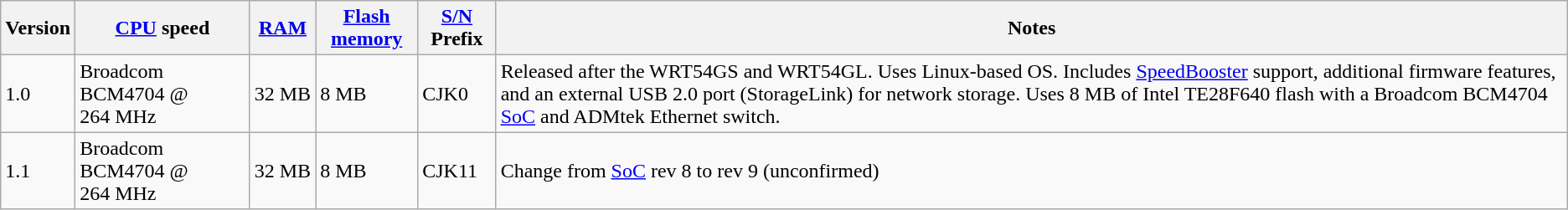<table class="wikitable sortable">
<tr>
<th>Version</th>
<th><a href='#'>CPU</a> speed</th>
<th><a href='#'>RAM</a></th>
<th><a href='#'>Flash memory</a></th>
<th><a href='#'>S/N</a> Prefix</th>
<th>Notes</th>
</tr>
<tr>
<td>1.0</td>
<td>Broadcom BCM4704 @ 264 MHz</td>
<td>32 MB</td>
<td>8 MB</td>
<td>CJK0</td>
<td>Released after the WRT54GS and WRT54GL. Uses Linux-based OS. Includes <a href='#'>SpeedBooster</a> support, additional firmware features, and an external USB 2.0 port (StorageLink) for network storage. Uses 8 MB of Intel TE28F640 flash with a Broadcom BCM4704 <a href='#'>SoC</a> and ADMtek Ethernet switch.</td>
</tr>
<tr>
<td>1.1</td>
<td>Broadcom BCM4704 @ 264 MHz</td>
<td>32 MB</td>
<td>8 MB</td>
<td>CJK11</td>
<td>Change from <a href='#'>SoC</a> rev 8 to rev 9 (unconfirmed)</td>
</tr>
</table>
